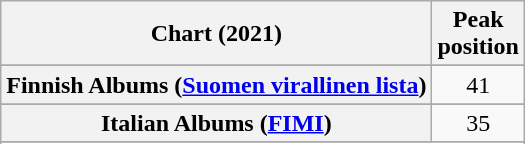<table class="wikitable sortable plainrowheaders" style="text-align:center">
<tr>
<th scope="col">Chart (2021)</th>
<th scope="col">Peak<br>position</th>
</tr>
<tr>
</tr>
<tr>
</tr>
<tr>
</tr>
<tr>
</tr>
<tr>
<th scope="row">Finnish Albums (<a href='#'>Suomen virallinen lista</a>)</th>
<td>41</td>
</tr>
<tr>
</tr>
<tr>
</tr>
<tr>
<th scope="row">Italian Albums (<a href='#'>FIMI</a>)</th>
<td>35</td>
</tr>
<tr>
</tr>
<tr>
</tr>
<tr>
</tr>
<tr>
</tr>
<tr>
</tr>
<tr>
</tr>
<tr>
</tr>
<tr>
</tr>
<tr>
</tr>
<tr>
</tr>
<tr>
</tr>
<tr>
</tr>
</table>
